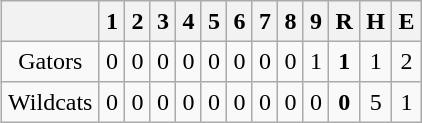<table align = right border="2" cellpadding="4" cellspacing="0" style="margin: 1em 1em 1em 1em; background: #F9F9F9; border: 1px #aaa solid; border-collapse: collapse;">
<tr align=center style="background: #F2F2F2;">
<th></th>
<th>1</th>
<th>2</th>
<th>3</th>
<th>4</th>
<th>5</th>
<th>6</th>
<th>7</th>
<th>8</th>
<th>9</th>
<th>R</th>
<th>H</th>
<th>E</th>
</tr>
<tr align=center>
<td>Gators</td>
<td>0</td>
<td>0</td>
<td>0</td>
<td>0</td>
<td>0</td>
<td>0</td>
<td>0</td>
<td>0</td>
<td>1</td>
<td><strong>1</strong></td>
<td>1</td>
<td>2</td>
</tr>
<tr align=center>
<td>Wildcats</td>
<td>0</td>
<td>0</td>
<td>0</td>
<td>0</td>
<td>0</td>
<td>0</td>
<td>0</td>
<td>0</td>
<td>0</td>
<td><strong>0</strong></td>
<td>5</td>
<td>1</td>
</tr>
</table>
